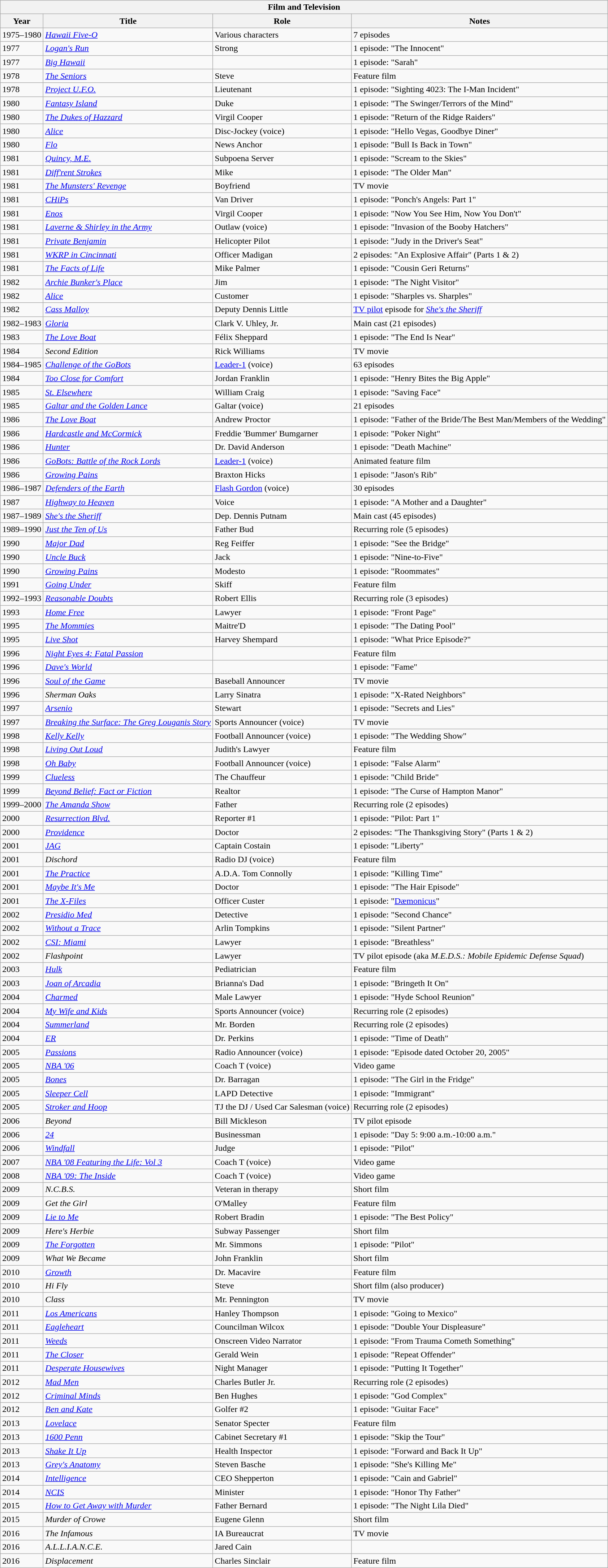<table class="wikitable" style="font-size: 100%">
<tr>
<th colspan=4>Film and Television</th>
</tr>
<tr style="text-align:center;">
<th>Year</th>
<th>Title</th>
<th>Role</th>
<th>Notes</th>
</tr>
<tr>
<td>1975–1980</td>
<td><em><a href='#'>Hawaii Five-O</a></em></td>
<td>Various characters</td>
<td>7 episodes</td>
</tr>
<tr>
<td>1977</td>
<td><em><a href='#'>Logan's Run</a></em></td>
<td>Strong</td>
<td>1 episode: "The Innocent"</td>
</tr>
<tr>
<td>1977</td>
<td><em><a href='#'>Big Hawaii</a></em></td>
<td></td>
<td>1 episode: "Sarah"</td>
</tr>
<tr>
<td>1978</td>
<td><em><a href='#'>The Seniors</a></em></td>
<td>Steve</td>
<td>Feature film</td>
</tr>
<tr>
<td>1978</td>
<td><em><a href='#'>Project U.F.O.</a></em></td>
<td>Lieutenant</td>
<td>1 episode: "Sighting 4023: The I-Man Incident"</td>
</tr>
<tr>
<td>1980</td>
<td><em><a href='#'>Fantasy Island</a></em></td>
<td>Duke</td>
<td>1 episode: "The Swinger/Terrors of the Mind"</td>
</tr>
<tr>
<td>1980</td>
<td><em><a href='#'>The Dukes of Hazzard</a></em></td>
<td>Virgil Cooper</td>
<td>1 episode: "Return of the Ridge Raiders"</td>
</tr>
<tr>
<td>1980</td>
<td><em><a href='#'>Alice</a></em></td>
<td>Disc-Jockey (voice)</td>
<td>1 episode: "Hello Vegas, Goodbye Diner"</td>
</tr>
<tr>
<td>1980</td>
<td><em><a href='#'>Flo</a></em></td>
<td>News Anchor</td>
<td>1 episode: "Bull Is Back in Town"</td>
</tr>
<tr>
<td>1981</td>
<td><em><a href='#'>Quincy, M.E.</a></em></td>
<td>Subpoena Server</td>
<td>1 episode: "Scream to the Skies"</td>
</tr>
<tr>
<td>1981</td>
<td><em><a href='#'>Diff'rent Strokes</a></em></td>
<td>Mike</td>
<td>1 episode: "The Older Man"</td>
</tr>
<tr>
<td>1981</td>
<td><em><a href='#'>The Munsters' Revenge</a></em></td>
<td>Boyfriend</td>
<td>TV movie</td>
</tr>
<tr>
<td>1981</td>
<td><em><a href='#'>CHiPs</a></em></td>
<td>Van Driver</td>
<td>1 episode: "Ponch's Angels: Part 1"</td>
</tr>
<tr>
<td>1981</td>
<td><em><a href='#'>Enos</a></em></td>
<td>Virgil Cooper</td>
<td>1 episode: "Now You See Him, Now You Don't"</td>
</tr>
<tr>
<td>1981</td>
<td><em><a href='#'>Laverne & Shirley in the Army</a></em></td>
<td>Outlaw (voice)</td>
<td>1 episode: "Invasion of the Booby Hatchers"</td>
</tr>
<tr>
<td>1981</td>
<td><em><a href='#'>Private Benjamin</a></em></td>
<td>Helicopter Pilot</td>
<td>1 episode: "Judy in the Driver's Seat"</td>
</tr>
<tr>
<td>1981</td>
<td><em><a href='#'>WKRP in Cincinnati</a></em></td>
<td>Officer Madigan</td>
<td>2 episodes: "An Explosive Affair" (Parts 1 & 2)</td>
</tr>
<tr>
<td>1981</td>
<td><em><a href='#'>The Facts of Life</a></em></td>
<td>Mike Palmer</td>
<td>1 episode: "Cousin Geri Returns"</td>
</tr>
<tr>
<td>1982</td>
<td><em><a href='#'>Archie Bunker's Place</a></em></td>
<td>Jim</td>
<td>1 episode: "The Night Visitor"</td>
</tr>
<tr>
<td>1982</td>
<td><em><a href='#'>Alice</a></em></td>
<td>Customer</td>
<td>1 episode: "Sharples vs. Sharples"</td>
</tr>
<tr>
<td>1982</td>
<td><em><a href='#'>Cass Malloy</a></em></td>
<td>Deputy Dennis Little</td>
<td><a href='#'>TV pilot</a> episode for <em><a href='#'>She's the Sheriff</a></em></td>
</tr>
<tr>
<td>1982–1983</td>
<td><em><a href='#'>Gloria</a></em></td>
<td>Clark V. Uhley, Jr.</td>
<td>Main cast (21 episodes)</td>
</tr>
<tr>
<td>1983</td>
<td><em><a href='#'>The Love Boat</a></em></td>
<td>Félix Sheppard</td>
<td>1 episode: "The End Is Near"</td>
</tr>
<tr>
<td>1984</td>
<td><em>Second Edition</em></td>
<td>Rick Williams</td>
<td>TV movie</td>
</tr>
<tr>
<td>1984–1985</td>
<td><em><a href='#'>Challenge of the GoBots</a></em></td>
<td><a href='#'>Leader-1</a> (voice)</td>
<td>63 episodes</td>
</tr>
<tr>
<td>1984</td>
<td><em><a href='#'>Too Close for Comfort</a></em></td>
<td>Jordan Franklin</td>
<td>1 episode: "Henry Bites the Big Apple"</td>
</tr>
<tr>
<td>1985</td>
<td><em><a href='#'>St. Elsewhere</a></em></td>
<td>William Craig</td>
<td>1 episode: "Saving Face"</td>
</tr>
<tr>
<td>1985</td>
<td><em><a href='#'>Galtar and the Golden Lance</a></em></td>
<td>Galtar (voice)</td>
<td>21 episodes</td>
</tr>
<tr>
<td>1986</td>
<td><em><a href='#'>The Love Boat</a></em></td>
<td>Andrew Proctor</td>
<td>1 episode: "Father of the Bride/The Best Man/Members of the Wedding"</td>
</tr>
<tr>
<td>1986</td>
<td><em><a href='#'>Hardcastle and McCormick</a></em></td>
<td>Freddie 'Bummer' Bumgarner</td>
<td>1 episode: "Poker Night"</td>
</tr>
<tr>
<td>1986</td>
<td><em><a href='#'>Hunter</a></em></td>
<td>Dr. David Anderson</td>
<td>1 episode: "Death Machine"</td>
</tr>
<tr>
<td>1986</td>
<td><em><a href='#'>GoBots: Battle of the Rock Lords</a></em></td>
<td><a href='#'>Leader-1</a> (voice)</td>
<td>Animated feature film</td>
</tr>
<tr>
<td>1986</td>
<td><em><a href='#'>Growing Pains</a></em></td>
<td>Braxton Hicks</td>
<td>1 episode: "Jason's Rib"</td>
</tr>
<tr>
<td>1986–1987</td>
<td><em><a href='#'>Defenders of the Earth</a></em></td>
<td><a href='#'>Flash Gordon</a> (voice)</td>
<td>30 episodes</td>
</tr>
<tr>
<td>1987</td>
<td><em><a href='#'>Highway to Heaven</a></em></td>
<td>Voice</td>
<td>1 episode: "A Mother and a Daughter"</td>
</tr>
<tr>
<td>1987–1989</td>
<td><em><a href='#'>She's the Sheriff</a></em></td>
<td>Dep. Dennis Putnam</td>
<td>Main cast (45 episodes)</td>
</tr>
<tr>
<td>1989–1990</td>
<td><em><a href='#'>Just the Ten of Us</a></em></td>
<td>Father Bud</td>
<td>Recurring role (5 episodes)</td>
</tr>
<tr>
<td>1990</td>
<td><em><a href='#'>Major Dad</a></em></td>
<td>Reg Feiffer</td>
<td>1 episode: "See the Bridge"</td>
</tr>
<tr>
<td>1990</td>
<td><em><a href='#'>Uncle Buck</a></em></td>
<td>Jack</td>
<td>1 episode: "Nine-to-Five"</td>
</tr>
<tr>
<td>1990</td>
<td><em><a href='#'>Growing Pains</a></em></td>
<td>Modesto</td>
<td>1 episode: "Roommates"</td>
</tr>
<tr>
<td>1991</td>
<td><em><a href='#'>Going Under</a></em></td>
<td>Skiff</td>
<td>Feature film</td>
</tr>
<tr>
<td>1992–1993</td>
<td><em><a href='#'>Reasonable Doubts</a></em></td>
<td>Robert Ellis</td>
<td>Recurring role (3 episodes)</td>
</tr>
<tr>
<td>1993</td>
<td><em><a href='#'>Home Free</a></em></td>
<td>Lawyer</td>
<td>1 episode: "Front Page"</td>
</tr>
<tr>
<td>1995</td>
<td><em><a href='#'>The Mommies</a></em></td>
<td>Maitre'D</td>
<td>1 episode: "The Dating Pool"</td>
</tr>
<tr>
<td>1995</td>
<td><em><a href='#'>Live Shot</a></em></td>
<td>Harvey Shempard</td>
<td>1 episode: "What Price Episode?"</td>
</tr>
<tr>
<td>1996</td>
<td><em><a href='#'>Night Eyes 4: Fatal Passion</a></em></td>
<td></td>
<td>Feature film</td>
</tr>
<tr>
<td>1996</td>
<td><em><a href='#'>Dave's World</a></em></td>
<td></td>
<td>1 episode: "Fame"</td>
</tr>
<tr>
<td>1996</td>
<td><em><a href='#'>Soul of the Game</a></em></td>
<td>Baseball Announcer</td>
<td>TV movie</td>
</tr>
<tr>
<td>1996</td>
<td><em>Sherman Oaks</em></td>
<td>Larry Sinatra</td>
<td>1 episode: "X-Rated Neighbors"</td>
</tr>
<tr>
<td>1997</td>
<td><em><a href='#'>Arsenio</a></em></td>
<td>Stewart</td>
<td>1 episode: "Secrets and Lies"</td>
</tr>
<tr>
<td>1997</td>
<td><em><a href='#'>Breaking the Surface: The Greg Louganis Story</a></em></td>
<td>Sports Announcer (voice)</td>
<td>TV movie</td>
</tr>
<tr>
<td>1998</td>
<td><em><a href='#'>Kelly Kelly</a></em></td>
<td>Football Announcer (voice)</td>
<td>1 episode: "The Wedding Show"</td>
</tr>
<tr>
<td>1998</td>
<td><em><a href='#'>Living Out Loud</a></em></td>
<td>Judith's Lawyer</td>
<td>Feature film</td>
</tr>
<tr>
<td>1998</td>
<td><em><a href='#'>Oh Baby</a></em></td>
<td>Football Announcer (voice)</td>
<td>1 episode: "False Alarm"</td>
</tr>
<tr>
<td>1999</td>
<td><em><a href='#'>Clueless</a></em></td>
<td>The Chauffeur</td>
<td>1 episode: "Child Bride"</td>
</tr>
<tr>
<td>1999</td>
<td><em><a href='#'>Beyond Belief: Fact or Fiction</a></em></td>
<td>Realtor</td>
<td>1 episode: "The Curse of Hampton Manor"</td>
</tr>
<tr>
<td>1999–2000</td>
<td><em><a href='#'>The Amanda Show</a></em></td>
<td>Father</td>
<td>Recurring role (2 episodes)</td>
</tr>
<tr>
<td>2000</td>
<td><em><a href='#'>Resurrection Blvd.</a></em></td>
<td>Reporter #1</td>
<td>1 episode: "Pilot: Part 1"</td>
</tr>
<tr>
<td>2000</td>
<td><em><a href='#'>Providence</a></em></td>
<td>Doctor</td>
<td>2 episodes: "The Thanksgiving Story" (Parts 1 & 2)</td>
</tr>
<tr>
<td>2001</td>
<td><em><a href='#'>JAG</a></em></td>
<td>Captain Costain</td>
<td>1 episode: "Liberty"</td>
</tr>
<tr>
<td>2001</td>
<td><em>Dischord</em></td>
<td>Radio DJ (voice)</td>
<td>Feature film</td>
</tr>
<tr>
<td>2001</td>
<td><em><a href='#'>The Practice</a></em></td>
<td>A.D.A. Tom Connolly</td>
<td>1 episode: "Killing Time"</td>
</tr>
<tr>
<td>2001</td>
<td><em><a href='#'>Maybe It's Me</a></em></td>
<td>Doctor</td>
<td>1 episode: "The Hair Episode"</td>
</tr>
<tr>
<td>2001</td>
<td><em><a href='#'>The X-Files</a></em></td>
<td>Officer Custer</td>
<td>1 episode: "<a href='#'>Dæmonicus</a>"</td>
</tr>
<tr>
<td>2002</td>
<td><em><a href='#'>Presidio Med</a></em></td>
<td>Detective</td>
<td>1 episode: "Second Chance"</td>
</tr>
<tr>
<td>2002</td>
<td><em><a href='#'>Without a Trace</a></em></td>
<td>Arlin Tompkins</td>
<td>1 episode: "Silent Partner"</td>
</tr>
<tr>
<td>2002</td>
<td><em><a href='#'>CSI: Miami</a></em></td>
<td>Lawyer</td>
<td>1 episode: "Breathless"</td>
</tr>
<tr>
<td>2002</td>
<td><em>Flashpoint</em></td>
<td>Lawyer</td>
<td>TV pilot episode (aka <em>M.E.D.S.: Mobile Epidemic Defense Squad</em>)</td>
</tr>
<tr>
<td>2003</td>
<td><em><a href='#'>Hulk</a></em></td>
<td>Pediatrician</td>
<td>Feature film</td>
</tr>
<tr>
<td>2003</td>
<td><em><a href='#'>Joan of Arcadia</a></em></td>
<td>Brianna's Dad</td>
<td>1 episode: "Bringeth It On"</td>
</tr>
<tr>
<td>2004</td>
<td><em><a href='#'>Charmed</a></em></td>
<td>Male Lawyer</td>
<td>1 episode: "Hyde School Reunion"</td>
</tr>
<tr>
<td>2004</td>
<td><em><a href='#'>My Wife and Kids</a></em></td>
<td>Sports Announcer (voice)</td>
<td>Recurring role (2 episodes)</td>
</tr>
<tr>
<td>2004</td>
<td><em><a href='#'>Summerland</a></em></td>
<td>Mr. Borden</td>
<td>Recurring role (2 episodes)</td>
</tr>
<tr>
<td>2004</td>
<td><em><a href='#'>ER</a></em></td>
<td>Dr. Perkins</td>
<td>1 episode: "Time of Death"</td>
</tr>
<tr>
<td>2005</td>
<td><em><a href='#'>Passions</a></em></td>
<td>Radio Announcer (voice)</td>
<td>1 episode: "Episode dated October 20, 2005"</td>
</tr>
<tr>
<td>2005</td>
<td><em><a href='#'>NBA '06</a></em></td>
<td>Coach T (voice)</td>
<td>Video game</td>
</tr>
<tr>
<td>2005</td>
<td><em><a href='#'>Bones</a></em></td>
<td>Dr. Barragan</td>
<td>1 episode: "The Girl in the Fridge"</td>
</tr>
<tr>
<td>2005</td>
<td><em><a href='#'>Sleeper Cell</a></em></td>
<td>LAPD Detective</td>
<td>1 episode: "Immigrant"</td>
</tr>
<tr>
<td>2005</td>
<td><em><a href='#'>Stroker and Hoop</a></em></td>
<td>TJ the DJ / Used Car Salesman (voice)</td>
<td>Recurring role (2 episodes)</td>
</tr>
<tr>
<td>2006</td>
<td><em>Beyond</em></td>
<td>Bill Mickleson</td>
<td>TV pilot episode</td>
</tr>
<tr>
<td>2006</td>
<td><em><a href='#'>24</a></em></td>
<td>Businessman</td>
<td>1 episode: "Day 5: 9:00 a.m.-10:00 a.m."</td>
</tr>
<tr>
<td>2006</td>
<td><em><a href='#'>Windfall</a></em></td>
<td>Judge</td>
<td>1 episode: "Pilot"</td>
</tr>
<tr>
<td>2007</td>
<td><em><a href='#'>NBA '08 Featuring the Life: Vol 3</a></em></td>
<td>Coach T (voice)</td>
<td>Video game</td>
</tr>
<tr>
<td>2008</td>
<td><em><a href='#'>NBA '09: The Inside</a></em></td>
<td>Coach T (voice)</td>
<td>Video game</td>
</tr>
<tr>
<td>2009</td>
<td><em>N.C.B.S.</em></td>
<td>Veteran in therapy</td>
<td>Short film</td>
</tr>
<tr>
<td>2009</td>
<td><em>Get the Girl</em></td>
<td>O'Malley</td>
<td>Feature film</td>
</tr>
<tr>
<td>2009</td>
<td><em><a href='#'>Lie to Me</a></em></td>
<td>Robert Bradin</td>
<td>1 episode: "The Best Policy"</td>
</tr>
<tr>
<td>2009</td>
<td><em>Here's Herbie</em></td>
<td>Subway Passenger</td>
<td>Short film</td>
</tr>
<tr>
<td>2009</td>
<td><em><a href='#'>The Forgotten</a></em></td>
<td>Mr. Simmons</td>
<td>1 episode: "Pilot"</td>
</tr>
<tr>
<td>2009</td>
<td><em>What We Became</em></td>
<td>John Franklin</td>
<td>Short film</td>
</tr>
<tr>
<td>2010</td>
<td><em><a href='#'>Growth</a></em></td>
<td>Dr. Macavire</td>
<td>Feature film</td>
</tr>
<tr>
<td>2010</td>
<td><em>Hi Fly</em></td>
<td>Steve</td>
<td>Short film (also producer)</td>
</tr>
<tr>
<td>2010</td>
<td><em>Class</em></td>
<td>Mr. Pennington</td>
<td>TV movie</td>
</tr>
<tr>
<td>2011</td>
<td><em><a href='#'>Los Americans</a></em></td>
<td>Hanley Thompson</td>
<td>1 episode: "Going to Mexico"</td>
</tr>
<tr>
<td>2011</td>
<td><em><a href='#'>Eagleheart</a></em></td>
<td>Councilman Wilcox</td>
<td>1 episode: "Double Your Displeasure"</td>
</tr>
<tr>
<td>2011</td>
<td><em><a href='#'>Weeds</a></em></td>
<td>Onscreen Video Narrator</td>
<td>1 episode: "From Trauma Cometh Something"</td>
</tr>
<tr>
<td>2011</td>
<td><em><a href='#'>The Closer</a></em></td>
<td>Gerald Wein</td>
<td>1 episode: "Repeat Offender"</td>
</tr>
<tr>
<td>2011</td>
<td><em><a href='#'>Desperate Housewives</a></em></td>
<td>Night Manager</td>
<td>1 episode: "Putting It Together"</td>
</tr>
<tr>
<td>2012</td>
<td><em><a href='#'>Mad Men</a></em></td>
<td>Charles Butler Jr.</td>
<td>Recurring role (2 episodes)</td>
</tr>
<tr>
<td>2012</td>
<td><em><a href='#'>Criminal Minds</a></em></td>
<td>Ben Hughes</td>
<td>1 episode: "God Complex"</td>
</tr>
<tr>
<td>2012</td>
<td><em><a href='#'>Ben and Kate</a></em></td>
<td>Golfer #2</td>
<td>1 episode: "Guitar Face"</td>
</tr>
<tr>
<td>2013</td>
<td><em><a href='#'>Lovelace</a></em></td>
<td>Senator Specter</td>
<td>Feature film</td>
</tr>
<tr>
<td>2013</td>
<td><em><a href='#'>1600 Penn</a></em></td>
<td>Cabinet Secretary #1</td>
<td>1 episode: "Skip the Tour"</td>
</tr>
<tr>
<td>2013</td>
<td><em><a href='#'>Shake It Up</a></em></td>
<td>Health Inspector</td>
<td>1 episode: "Forward and Back It Up"</td>
</tr>
<tr>
<td>2013</td>
<td><em><a href='#'>Grey's Anatomy</a></em></td>
<td>Steven Basche</td>
<td>1 episode: "She's Killing Me"</td>
</tr>
<tr>
<td>2014</td>
<td><em><a href='#'>Intelligence</a></em></td>
<td>CEO Shepperton</td>
<td>1 episode: "Cain and Gabriel"</td>
</tr>
<tr>
<td>2014</td>
<td><em><a href='#'>NCIS</a></em></td>
<td>Minister</td>
<td>1 episode: "Honor Thy Father"</td>
</tr>
<tr>
<td>2015</td>
<td><em><a href='#'>How to Get Away with Murder</a></em></td>
<td>Father Bernard</td>
<td>1 episode: "The Night Lila Died"</td>
</tr>
<tr>
<td>2015</td>
<td><em>Murder of Crowe</em></td>
<td>Eugene Glenn</td>
<td>Short film</td>
</tr>
<tr>
<td>2016</td>
<td><em>The Infamous</em></td>
<td>IA Bureaucrat</td>
<td>TV movie</td>
</tr>
<tr>
<td>2016</td>
<td><em>A.L.L.I.A.N.C.E.</em></td>
<td>Jared Cain</td>
<td></td>
</tr>
<tr>
<td>2016</td>
<td><em>Displacement</em></td>
<td>Charles Sinclair</td>
<td>Feature film</td>
</tr>
</table>
